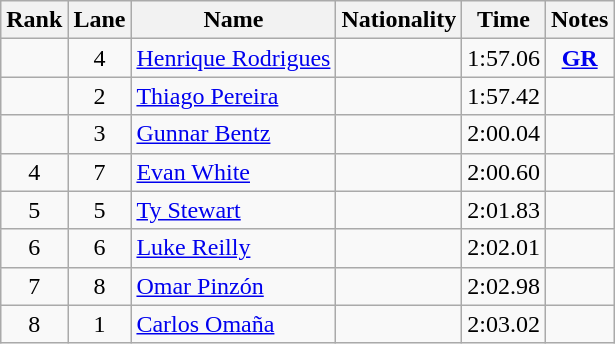<table class="wikitable sortable" style="text-align:center">
<tr>
<th>Rank</th>
<th>Lane</th>
<th>Name</th>
<th>Nationality</th>
<th>Time</th>
<th>Notes</th>
</tr>
<tr>
<td></td>
<td>4</td>
<td align=left><a href='#'>Henrique Rodrigues</a></td>
<td align=left></td>
<td>1:57.06</td>
<td><strong><a href='#'>GR</a></strong></td>
</tr>
<tr>
<td></td>
<td>2</td>
<td align=left><a href='#'>Thiago Pereira</a></td>
<td align=left></td>
<td>1:57.42</td>
<td></td>
</tr>
<tr>
<td></td>
<td>3</td>
<td align=left><a href='#'>Gunnar Bentz</a></td>
<td align=left></td>
<td>2:00.04</td>
<td></td>
</tr>
<tr>
<td>4</td>
<td>7</td>
<td align=left><a href='#'>Evan White</a></td>
<td align=left></td>
<td>2:00.60</td>
<td></td>
</tr>
<tr>
<td>5</td>
<td>5</td>
<td align=left><a href='#'>Ty Stewart</a></td>
<td align=left></td>
<td>2:01.83</td>
<td></td>
</tr>
<tr>
<td>6</td>
<td>6</td>
<td align=left><a href='#'>Luke Reilly</a></td>
<td align=left></td>
<td>2:02.01</td>
<td></td>
</tr>
<tr>
<td>7</td>
<td>8</td>
<td align=left><a href='#'>Omar Pinzón</a></td>
<td align=left></td>
<td>2:02.98</td>
<td></td>
</tr>
<tr>
<td>8</td>
<td>1</td>
<td align=left><a href='#'>Carlos Omaña</a></td>
<td align=left></td>
<td>2:03.02</td>
<td></td>
</tr>
</table>
